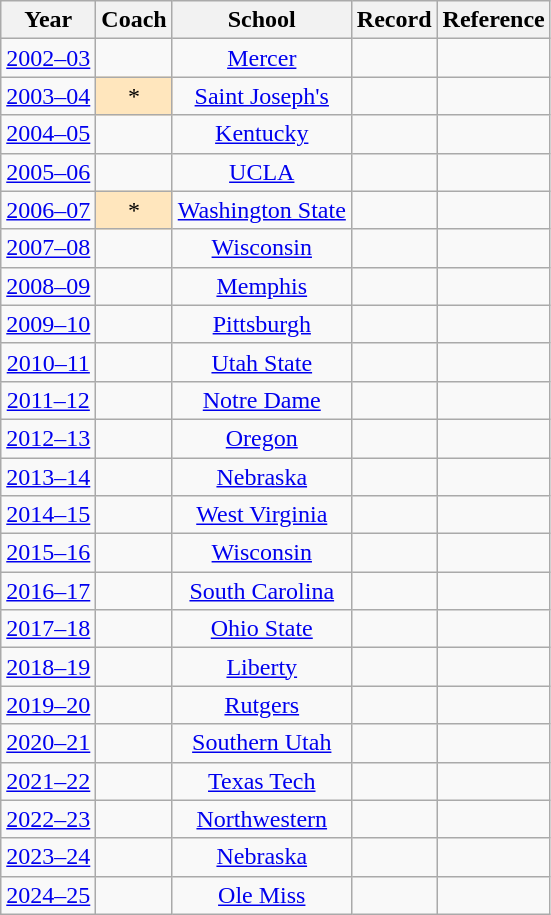<table class="wikitable sortable">
<tr>
<th>Year</th>
<th>Coach</th>
<th>School</th>
<th>Record</th>
<th class=unsortable>Reference</th>
</tr>
<tr align=center>
<td><a href='#'>2002–03</a></td>
<td></td>
<td><a href='#'>Mercer</a></td>
<td></td>
<td></td>
</tr>
<tr align=center>
<td><a href='#'>2003–04</a></td>
<td style="background-color:#FFE6BD">*</td>
<td><a href='#'>Saint Joseph's</a></td>
<td></td>
<td></td>
</tr>
<tr align=center>
<td><a href='#'>2004–05</a></td>
<td></td>
<td><a href='#'>Kentucky</a></td>
<td></td>
<td></td>
</tr>
<tr align=center>
<td><a href='#'>2005–06</a></td>
<td></td>
<td><a href='#'>UCLA</a></td>
<td></td>
<td></td>
</tr>
<tr align=center>
<td><a href='#'>2006–07</a></td>
<td style="background-color:#FFE6BD">*</td>
<td><a href='#'>Washington State</a></td>
<td></td>
<td></td>
</tr>
<tr align=center>
<td><a href='#'>2007–08</a></td>
<td></td>
<td><a href='#'>Wisconsin</a></td>
<td></td>
<td></td>
</tr>
<tr align=center>
<td><a href='#'>2008–09</a></td>
<td></td>
<td><a href='#'>Memphis</a></td>
<td></td>
<td></td>
</tr>
<tr align=center>
<td><a href='#'>2009–10</a></td>
<td></td>
<td><a href='#'>Pittsburgh</a></td>
<td></td>
<td></td>
</tr>
<tr align=center>
<td><a href='#'>2010–11</a></td>
<td></td>
<td><a href='#'>Utah State</a></td>
<td></td>
<td></td>
</tr>
<tr align=center>
<td><a href='#'>2011–12</a></td>
<td></td>
<td><a href='#'>Notre Dame</a></td>
<td></td>
<td></td>
</tr>
<tr align=center>
<td><a href='#'>2012–13</a></td>
<td></td>
<td><a href='#'>Oregon</a></td>
<td></td>
<td></td>
</tr>
<tr align=center>
<td><a href='#'>2013–14</a></td>
<td></td>
<td><a href='#'>Nebraska</a></td>
<td></td>
<td></td>
</tr>
<tr align=center>
<td><a href='#'>2014–15</a></td>
<td></td>
<td><a href='#'>West Virginia</a></td>
<td></td>
<td></td>
</tr>
<tr align=center>
<td><a href='#'>2015–16</a></td>
<td></td>
<td><a href='#'>Wisconsin</a></td>
<td></td>
<td></td>
</tr>
<tr align=center>
<td><a href='#'>2016–17</a></td>
<td></td>
<td><a href='#'>South Carolina</a></td>
<td></td>
<td></td>
</tr>
<tr align=center>
<td><a href='#'>2017–18</a></td>
<td></td>
<td><a href='#'>Ohio State</a></td>
<td></td>
<td></td>
</tr>
<tr align=center>
<td><a href='#'>2018–19</a></td>
<td></td>
<td><a href='#'>Liberty</a></td>
<td></td>
<td></td>
</tr>
<tr align=center>
<td><a href='#'>2019–20</a></td>
<td></td>
<td><a href='#'>Rutgers</a></td>
<td></td>
<td></td>
</tr>
<tr align=center>
<td><a href='#'>2020–21</a></td>
<td></td>
<td><a href='#'>Southern Utah</a></td>
<td></td>
<td></td>
</tr>
<tr align=center>
<td><a href='#'>2021–22</a></td>
<td></td>
<td><a href='#'>Texas Tech</a></td>
<td></td>
<td></td>
</tr>
<tr align="center">
<td><a href='#'>2022–23</a></td>
<td></td>
<td><a href='#'>Northwestern</a></td>
<td></td>
<td></td>
</tr>
<tr align="center">
<td><a href='#'>2023–24</a></td>
<td></td>
<td><a href='#'>Nebraska</a></td>
<td></td>
<td></td>
</tr>
<tr align="center">
<td><a href='#'>2024–25</a></td>
<td></td>
<td><a href='#'>Ole Miss</a></td>
<td></td>
<td></td>
</tr>
</table>
